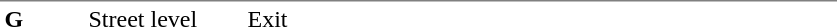<table table border=0 cellspacing=0 cellpadding=3>
<tr>
<td style="border-top:solid 1px gray;" width=50 valign=top><strong>G</strong></td>
<td style="border-top:solid 1px gray;" width=100 valign=top>Street level</td>
<td style="border-top:solid 1px gray;" width=390 valign=top>Exit</td>
</tr>
</table>
